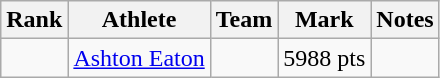<table class="wikitable sortable">
<tr>
<th>Rank</th>
<th>Athlete</th>
<th>Team</th>
<th>Mark</th>
<th>Notes</th>
</tr>
<tr>
<td align=center></td>
<td><a href='#'>Ashton Eaton</a></td>
<td></td>
<td>5988 pts</td>
<td></td>
</tr>
</table>
